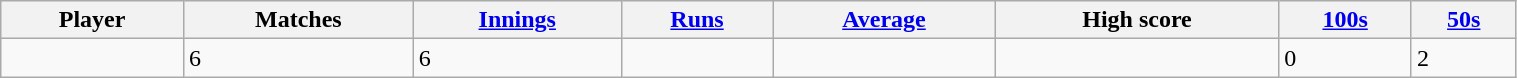<table class="wikitable sortable" style="width:80%;">
<tr>
<th>Player</th>
<th>Matches</th>
<th><a href='#'>Innings</a></th>
<th><a href='#'>Runs</a></th>
<th><a href='#'>Average</a></th>
<th>High score</th>
<th><a href='#'>100s</a></th>
<th><a href='#'>50s</a></th>
</tr>
<tr>
<td></td>
<td>6</td>
<td>6</td>
<td></td>
<td></td>
<td></td>
<td>0</td>
<td>2</td>
</tr>
</table>
